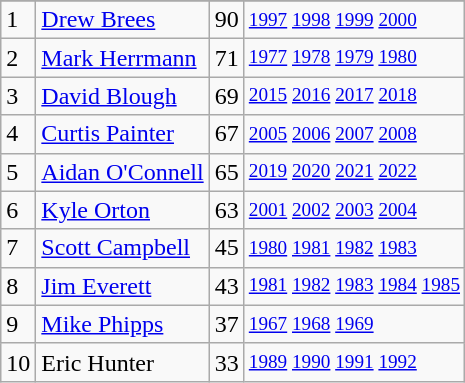<table class="wikitable">
<tr>
</tr>
<tr>
<td>1</td>
<td><a href='#'>Drew Brees</a></td>
<td>90</td>
<td style="font-size:80%;"><a href='#'>1997</a> <a href='#'>1998</a> <a href='#'>1999</a> <a href='#'>2000</a></td>
</tr>
<tr>
<td>2</td>
<td><a href='#'>Mark Herrmann</a></td>
<td>71</td>
<td style="font-size:80%;"><a href='#'>1977</a> <a href='#'>1978</a> <a href='#'>1979</a> <a href='#'>1980</a></td>
</tr>
<tr>
<td>3</td>
<td><a href='#'>David Blough</a></td>
<td>69</td>
<td style="font-size:80%;"><a href='#'>2015</a> <a href='#'>2016</a> <a href='#'>2017</a> <a href='#'>2018</a></td>
</tr>
<tr>
<td>4</td>
<td><a href='#'>Curtis Painter</a></td>
<td>67</td>
<td style="font-size:80%;"><a href='#'>2005</a> <a href='#'>2006</a> <a href='#'>2007</a> <a href='#'>2008</a></td>
</tr>
<tr>
<td>5</td>
<td><a href='#'>Aidan O'Connell</a></td>
<td>65</td>
<td style="font-size:80%;"><a href='#'>2019</a> <a href='#'>2020</a> <a href='#'>2021</a> <a href='#'>2022</a></td>
</tr>
<tr>
<td>6</td>
<td><a href='#'>Kyle Orton</a></td>
<td>63</td>
<td style="font-size:80%;"><a href='#'>2001</a> <a href='#'>2002</a> <a href='#'>2003</a> <a href='#'>2004</a></td>
</tr>
<tr>
<td>7</td>
<td><a href='#'>Scott Campbell</a></td>
<td>45</td>
<td style="font-size:80%;"><a href='#'>1980</a> <a href='#'>1981</a> <a href='#'>1982</a> <a href='#'>1983</a></td>
</tr>
<tr>
<td>8</td>
<td><a href='#'>Jim Everett</a></td>
<td>43</td>
<td style="font-size:80%;"><a href='#'>1981</a> <a href='#'>1982</a> <a href='#'>1983</a> <a href='#'>1984</a> <a href='#'>1985</a></td>
</tr>
<tr>
<td>9</td>
<td><a href='#'>Mike Phipps</a></td>
<td>37</td>
<td style="font-size:80%;"><a href='#'>1967</a> <a href='#'>1968</a> <a href='#'>1969</a></td>
</tr>
<tr>
<td>10</td>
<td>Eric Hunter</td>
<td>33</td>
<td style="font-size:80%;"><a href='#'>1989</a> <a href='#'>1990</a> <a href='#'>1991</a> <a href='#'>1992</a></td>
</tr>
</table>
